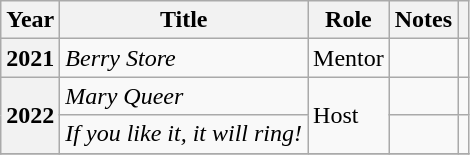<table class="wikitable plainrowheaders sortable">
<tr>
<th scope="col">Year</th>
<th scope="col">Title</th>
<th scope="col">Role</th>
<th scope="col" class="unsortable">Notes</th>
<th scope="col" class="unsortable"></th>
</tr>
<tr>
<th scope="row">2021</th>
<td><em>Berry Store</em></td>
<td>Mentor</td>
<td></td>
<td style="text-align:center"></td>
</tr>
<tr>
<th scope="row" rowspan=2>2022</th>
<td><em>Mary Queer</em></td>
<td rowspan=2>Host</td>
<td></td>
<td style="text-align:center"></td>
</tr>
<tr>
<td><em>If you like it, it will ring!</em> </td>
<td></td>
<td style="text-align:center"></td>
</tr>
<tr>
</tr>
</table>
